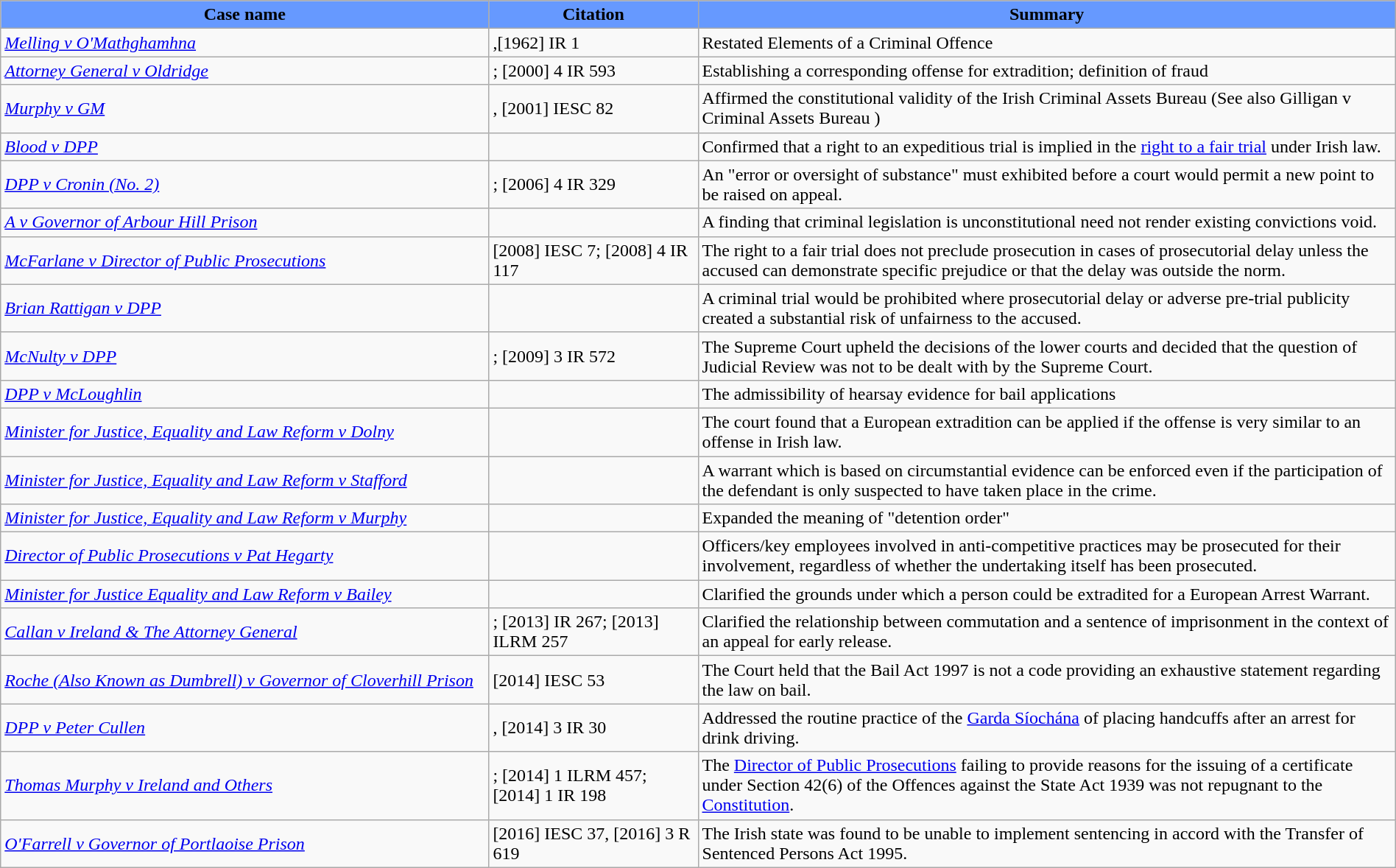<table class="wikitable" style="margin:auto;width:100%">
<tr>
<th style="background:#6699FF">Case name</th>
<th style="background:#6699FF;width:15%">Citation</th>
<th style="background:#6699FF;width:50%">Summary</th>
</tr>
<tr>
<td><em><a href='#'>Melling v O'Mathghamhna</a></em></td>
<td>,[1962] IR 1</td>
<td>Restated Elements of a Criminal Offence</td>
</tr>
<tr>
<td><em><a href='#'>Attorney General v Oldridge</a></em></td>
<td>; [2000] 4 IR 593</td>
<td>Establishing a corresponding offense for extradition; definition of fraud</td>
</tr>
<tr>
<td><em><a href='#'>Murphy v GM </a></em></td>
<td>, [2001] IESC 82</td>
<td>Affirmed the constitutional validity of the Irish Criminal Assets Bureau (See also Gilligan v Criminal Assets Bureau )</td>
</tr>
<tr>
<td><em><a href='#'>Blood v DPP</a></em></td>
<td></td>
<td>Confirmed that a right to an expeditious trial is implied in the <a href='#'>right to a fair trial</a> under Irish law.</td>
</tr>
<tr>
<td><em><a href='#'>DPP v Cronin (No. 2)</a></em></td>
<td>; [2006] 4 IR 329</td>
<td>An "error or oversight of substance" must exhibited before a court would permit a new point to be raised on appeal.</td>
</tr>
<tr>
<td><em><a href='#'>A v Governor of Arbour Hill Prison</a></em></td>
<td></td>
<td>A finding that criminal legislation is unconstitutional need not  render existing convictions void.</td>
</tr>
<tr>
<td><em><a href='#'>McFarlane v Director of Public Prosecutions</a></em></td>
<td>[2008] IESC 7; [2008] 4 IR 117</td>
<td>The right to a fair trial does not preclude prosecution in cases of prosecutorial delay unless the accused can demonstrate specific prejudice or that the delay was outside the norm.</td>
</tr>
<tr>
<td><em><a href='#'>Brian Rattigan v DPP</a></em></td>
<td></td>
<td>A criminal trial would be prohibited where prosecutorial delay or adverse pre-trial publicity created a substantial risk of unfairness to the accused.</td>
</tr>
<tr>
<td><em><a href='#'>McNulty v DPP</a></em></td>
<td>; [2009] 3 IR 572</td>
<td>The Supreme Court upheld the decisions of the lower courts and decided that the question of Judicial Review was not to be dealt with by the Supreme Court.</td>
</tr>
<tr>
<td><em><a href='#'>DPP v McLoughlin</a></em></td>
<td></td>
<td>The admissibility of hearsay evidence for bail applications</td>
</tr>
<tr>
<td><em><a href='#'>Minister for Justice, Equality and Law Reform v Dolny</a></em></td>
<td></td>
<td>The court found that a European extradition can be applied if the offense is very similar to an offense in Irish law.</td>
</tr>
<tr>
<td><em><a href='#'>Minister for Justice, Equality and Law Reform v Stafford</a></em></td>
<td></td>
<td>A warrant which is based on circumstantial evidence can be enforced even if the participation of the defendant is only suspected to have taken place in the crime.</td>
</tr>
<tr>
<td><em><a href='#'>Minister for Justice, Equality and Law Reform v Murphy</a></em></td>
<td></td>
<td>Expanded the meaning of "detention order"</td>
</tr>
<tr>
<td><em><a href='#'>Director of Public Prosecutions v Pat Hegarty</a></em></td>
<td></td>
<td>Officers/key employees involved in anti-competitive practices may be prosecuted for their involvement, regardless of whether the undertaking itself has been prosecuted.</td>
</tr>
<tr>
<td><em><a href='#'>Minister for Justice Equality and Law Reform v Bailey</a></em></td>
<td></td>
<td>Clarified the grounds under which a person could be extradited for a European Arrest Warrant.</td>
</tr>
<tr>
<td><em><a href='#'>Callan v Ireland & The Attorney General</a></em></td>
<td>; [2013] IR 267; [2013] ILRM 257</td>
<td>Clarified the relationship between commutation and a sentence of imprisonment in the context of an appeal for early release.</td>
</tr>
<tr>
<td><em><a href='#'>Roche (Also Known as Dumbrell) v Governor of Cloverhill Prison</a></em></td>
<td>[2014] IESC 53</td>
<td>The Court held that the Bail Act 1997 is not a code providing an exhaustive statement regarding the law on bail.</td>
</tr>
<tr>
<td><em><a href='#'>DPP v Peter Cullen</a></em></td>
<td>, [2014] 3 IR 30</td>
<td>Addressed the routine practice of the <a href='#'>Garda Síochána</a> of placing handcuffs after an arrest for drink driving.</td>
</tr>
<tr>
<td><em><a href='#'>Thomas Murphy v Ireland and Others</a></em></td>
<td>; [2014] 1 ILRM 457; [2014] 1 IR 198</td>
<td>The <a href='#'>Director of Public Prosecutions</a> failing to provide reasons for the issuing of a certificate under Section 42(6) of the Offences against the State Act 1939 was not repugnant to the <a href='#'>Constitution</a>.</td>
</tr>
<tr>
<td><em><a href='#'>O'Farrell v Governor of Portlaoise Prison</a></em></td>
<td>[2016] IESC 37, [2016] 3 R 619</td>
<td>The Irish state was found to be unable to implement sentencing in accord with the Transfer of Sentenced Persons Act 1995.</td>
</tr>
</table>
